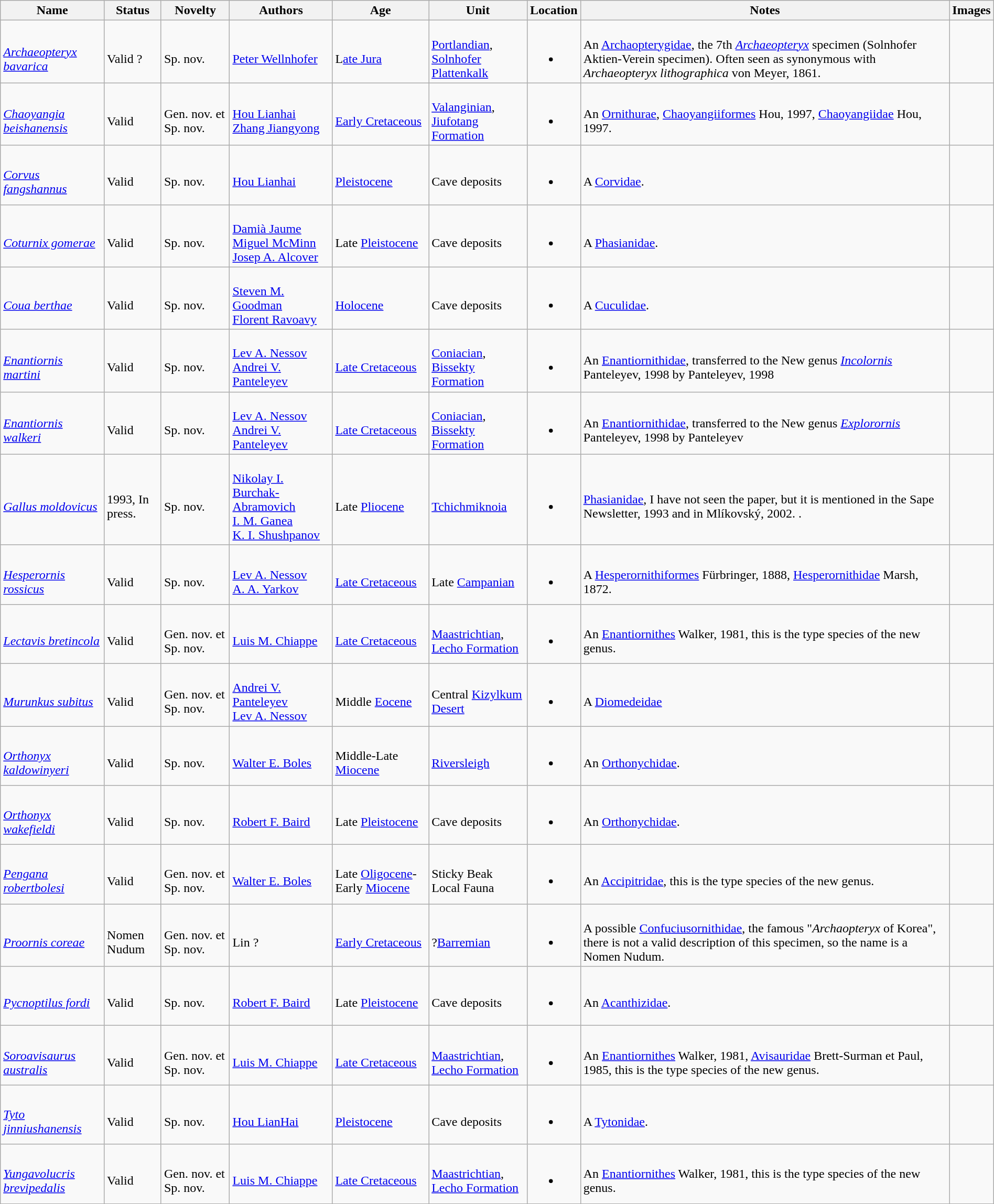<table class="wikitable sortable" align="center" width="100%">
<tr>
<th>Name</th>
<th>Status</th>
<th>Novelty</th>
<th>Authors</th>
<th>Age</th>
<th>Unit</th>
<th>Location</th>
<th>Notes</th>
<th>Images</th>
</tr>
<tr>
<td><br><em><a href='#'>Archaeopteryx bavarica</a></em></td>
<td><br>Valid ?</td>
<td><br>Sp. nov.</td>
<td><br><a href='#'>Peter Wellnhofer</a></td>
<td><br>L<a href='#'>ate Jura</a></td>
<td><br><a href='#'>Portlandian</a>,<br><a href='#'>Solnhofer Plattenkalk</a></td>
<td><br><ul><li></li></ul></td>
<td><br>An <a href='#'>Archaopterygidae</a>, the 7th <em><a href='#'>Archaeopteryx</a></em> specimen (Solnhofer Aktien-Verein specimen). Often seen as synonymous with <em>Archaeopteryx lithographica</em> von Meyer, 1861.</td>
<td></td>
</tr>
<tr>
<td><br><em><a href='#'>Chaoyangia beishanensis</a></em></td>
<td><br>Valid</td>
<td><br>Gen. nov. et Sp. nov.</td>
<td><br><a href='#'>Hou Lianhai</a><br><a href='#'>Zhang Jiangyong</a></td>
<td><br><a href='#'>Early Cretaceous</a></td>
<td><br><a href='#'>Valanginian</a>,<br><a href='#'>Jiufotang Formation</a></td>
<td><br><ul><li></li></ul></td>
<td><br>An <a href='#'>Ornithurae</a>, <a href='#'>Chaoyangiiformes</a> Hou, 1997, <a href='#'>Chaoyangiidae</a> Hou, 1997.</td>
<td></td>
</tr>
<tr>
<td><br><em><a href='#'>Corvus fangshannus</a></em></td>
<td><br>Valid</td>
<td><br>Sp. nov.</td>
<td><br><a href='#'>Hou Lianhai</a></td>
<td><br><a href='#'>Pleistocene</a></td>
<td><br>Cave deposits</td>
<td><br><ul><li></li></ul></td>
<td><br>A <a href='#'>Corvidae</a>.</td>
<td></td>
</tr>
<tr>
<td><br><em><a href='#'>Coturnix gomerae</a></em></td>
<td><br>Valid</td>
<td><br>Sp. nov.</td>
<td><br><a href='#'>Damià Jaume</a><br><a href='#'>Miguel McMinn</a><br><a href='#'>Josep A. Alcover</a></td>
<td><br>Late <a href='#'>Pleistocene</a></td>
<td><br>Cave deposits</td>
<td><br><ul><li></li></ul></td>
<td><br>A <a href='#'>Phasianidae</a>.</td>
<td></td>
</tr>
<tr>
<td><br><em><a href='#'>Coua berthae</a></em></td>
<td><br>Valid</td>
<td><br>Sp. nov.</td>
<td><br><a href='#'>Steven M. Goodman</a><br><a href='#'>Florent Ravoavy</a></td>
<td><br><a href='#'>Holocene</a></td>
<td><br>Cave deposits</td>
<td><br><ul><li></li></ul></td>
<td><br>A <a href='#'>Cuculidae</a>.</td>
<td></td>
</tr>
<tr>
<td><br><em><a href='#'>Enantiornis martini</a></em></td>
<td><br>Valid</td>
<td><br>Sp. nov.</td>
<td><br><a href='#'>Lev A. Nessov</a><br><a href='#'>Andrei V. Panteleyev</a></td>
<td><br><a href='#'>Late Cretaceous</a></td>
<td><br><a href='#'>Coniacian</a>,<br><a href='#'>Bissekty Formation</a></td>
<td><br><ul><li></li></ul></td>
<td><br>An <a href='#'>Enantiornithidae</a>, transferred to the New genus <em><a href='#'>Incolornis</a></em> Panteleyev, 1998 by Panteleyev, 1998</td>
<td></td>
</tr>
<tr>
<td><br><em><a href='#'>Enantiornis walkeri</a></em></td>
<td><br>Valid</td>
<td><br>Sp. nov.</td>
<td><br><a href='#'>Lev A. Nessov</a><br><a href='#'>Andrei V. Panteleyev</a></td>
<td><br><a href='#'>Late Cretaceous</a></td>
<td><br><a href='#'>Coniacian</a>,<br><a href='#'>Bissekty Formation</a></td>
<td><br><ul><li></li></ul></td>
<td><br>An <a href='#'>Enantiornithidae</a>, transferred to the New genus <em><a href='#'>Explorornis</a></em> Panteleyev, 1998 by Panteleyev</td>
<td></td>
</tr>
<tr>
<td><br><em><a href='#'>Gallus moldovicus</a></em></td>
<td><br>1993, In press.</td>
<td><br>Sp. nov.</td>
<td><br><a href='#'>Nikolay I. Burchak-Abramovich</a><br><a href='#'>I. M. Ganea</a><br><a href='#'>K. I. Shushpanov</a></td>
<td><br>Late <a href='#'>Pliocene</a></td>
<td><br><a href='#'>Tchichmiknoia</a></td>
<td><br><ul><li></li></ul></td>
<td><br><a href='#'>Phasianidae</a>, I have not seen the paper, but it is mentioned in the Sape Newsletter, 1993 and in Mlíkovský, 2002.
.</td>
<td></td>
</tr>
<tr>
<td><br><em><a href='#'>Hesperornis rossicus</a></em></td>
<td><br>Valid</td>
<td><br>Sp. nov.</td>
<td><br><a href='#'>Lev A. Nessov</a><br><a href='#'>A. A. Yarkov</a></td>
<td><br><a href='#'>Late Cretaceous</a></td>
<td><br>Late <a href='#'>Campanian</a></td>
<td><br><ul><li></li></ul></td>
<td><br>A <a href='#'>Hesperornithiformes</a> Fürbringer, 1888, <a href='#'>Hesperornithidae</a> Marsh, 1872.</td>
<td></td>
</tr>
<tr>
<td><br><em><a href='#'>Lectavis bretincola</a></em></td>
<td><br>Valid</td>
<td><br>Gen. nov. et Sp. nov.</td>
<td><br><a href='#'>Luis M. Chiappe</a></td>
<td><br><a href='#'>Late Cretaceous</a></td>
<td><br><a href='#'>Maastrichtian</a>,<br><a href='#'>Lecho Formation</a></td>
<td><br><ul><li></li></ul></td>
<td><br>An <a href='#'>Enantiornithes</a> Walker, 1981, this is the type species of the new genus.</td>
<td></td>
</tr>
<tr>
<td><br><em><a href='#'>Murunkus subitus</a></em></td>
<td><br>Valid</td>
<td><br>Gen. nov. et Sp. nov.</td>
<td><br><a href='#'>Andrei V. Panteleyev</a><br><a href='#'>Lev A. Nessov</a></td>
<td><br>Middle <a href='#'>Eocene</a></td>
<td><br>Central <a href='#'>Kizylkum Desert</a></td>
<td><br><ul><li></li></ul></td>
<td><br>A <a href='#'>Diomedeidae</a></td>
<td></td>
</tr>
<tr>
<td><br><em><a href='#'>Orthonyx kaldowinyeri</a></em></td>
<td><br>Valid</td>
<td><br>Sp. nov.</td>
<td><br><a href='#'>Walter E. Boles</a></td>
<td><br>Middle-Late <a href='#'>Miocene</a></td>
<td><br><a href='#'>Riversleigh</a></td>
<td><br><ul><li></li></ul></td>
<td><br>An <a href='#'>Orthonychidae</a>.</td>
<td></td>
</tr>
<tr>
<td><br><em><a href='#'>Orthonyx wakefieldi</a></em></td>
<td><br>Valid</td>
<td><br>Sp. nov.</td>
<td><br><a href='#'>Robert F. Baird</a></td>
<td><br>Late <a href='#'>Pleistocene</a></td>
<td><br>Cave deposits</td>
<td><br><ul><li></li></ul></td>
<td><br>An <a href='#'>Orthonychidae</a>.</td>
<td></td>
</tr>
<tr>
<td><br><em><a href='#'>Pengana robertbolesi</a></em></td>
<td><br>Valid</td>
<td><br>Gen. nov. et Sp. nov.</td>
<td><br><a href='#'>Walter E. Boles</a></td>
<td><br>Late <a href='#'>Oligocene</a>-Early <a href='#'>Miocene</a></td>
<td><br>Sticky Beak Local Fauna</td>
<td><br><ul><li></li></ul></td>
<td><br>An <a href='#'>Accipitridae</a>, this is the type species of the new genus.</td>
<td></td>
</tr>
<tr>
<td><br><em><a href='#'>Proornis coreae</a></em></td>
<td><br>Nomen Nudum</td>
<td><br>Gen. nov. et Sp. nov.</td>
<td><br>Lin ?</td>
<td><br><a href='#'>Early Cretaceous</a></td>
<td><br>?<a href='#'>Barremian</a></td>
<td><br><ul><li></li></ul></td>
<td><br>A possible <a href='#'>Confuciusornithidae</a>, the famous "<em>Archaopteryx</em> of Korea", there is not a valid description of this specimen, so the name is a Nomen Nudum.</td>
<td></td>
</tr>
<tr>
<td><br><em><a href='#'>Pycnoptilus fordi</a></em></td>
<td><br>Valid</td>
<td><br>Sp. nov.</td>
<td><br><a href='#'>Robert F. Baird</a></td>
<td><br>Late <a href='#'>Pleistocene</a></td>
<td><br>Cave deposits</td>
<td><br><ul><li></li></ul></td>
<td><br>An <a href='#'>Acanthizidae</a>.</td>
<td></td>
</tr>
<tr>
<td><br><em><a href='#'>Soroavisaurus australis</a></em></td>
<td><br>Valid</td>
<td><br>Gen. nov. et Sp. nov.</td>
<td><br><a href='#'>Luis M. Chiappe</a></td>
<td><br><a href='#'>Late Cretaceous</a></td>
<td><br><a href='#'>Maastrichtian</a>,<br><a href='#'>Lecho Formation</a></td>
<td><br><ul><li></li></ul></td>
<td><br>An <a href='#'>Enantiornithes</a> Walker, 1981, <a href='#'>Avisauridae</a> Brett-Surman et Paul, 1985, this is the type species of the new genus.</td>
<td></td>
</tr>
<tr>
<td><br><em><a href='#'>Tyto jinniushanensis</a></em></td>
<td><br>Valid</td>
<td><br>Sp. nov.</td>
<td><br><a href='#'>Hou LianHai</a></td>
<td><br><a href='#'>Pleistocene</a></td>
<td><br>Cave deposits</td>
<td><br><ul><li></li></ul></td>
<td><br>A <a href='#'>Tytonidae</a>.</td>
<td></td>
</tr>
<tr>
<td><br><em><a href='#'>Yungavolucris brevipedalis</a></em></td>
<td><br>Valid</td>
<td><br>Gen. nov. et Sp. nov.</td>
<td><br><a href='#'>Luis M. Chiappe</a></td>
<td><br><a href='#'>Late Cretaceous</a></td>
<td><br><a href='#'>Maastrichtian</a>,<br><a href='#'>Lecho Formation</a></td>
<td><br><ul><li></li></ul></td>
<td><br>An <a href='#'>Enantiornithes</a> Walker, 1981, this is the type species of the new genus.</td>
<td></td>
</tr>
<tr>
</tr>
</table>
